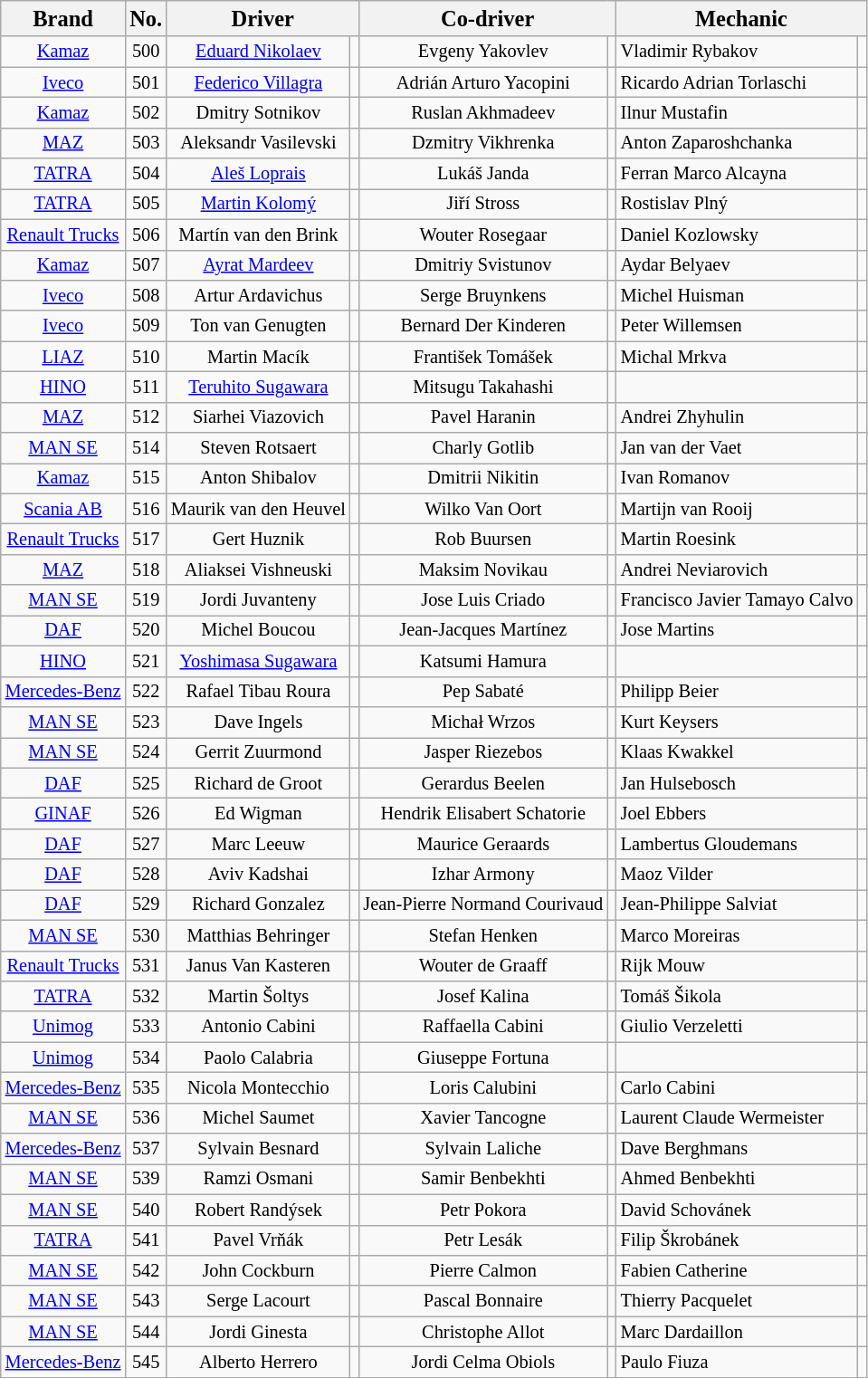<table class="wikitable sortable" style="font-size:85%;">
<tr>
<th><big>Brand</big></th>
<th><big>No.</big></th>
<th colspan=2><big>Driver</big></th>
<th colspan=2><big>Co-driver</big></th>
<th colspan=2><big>Mechanic</big></th>
</tr>
<tr>
<td align=center><a href='#'>Kamaz</a></td>
<td align=center>500</td>
<td align=center><a href='#'>Eduard Nikolaev</a></td>
<td></td>
<td align=center>Evgeny Yakovlev</td>
<td></td>
<td>Vladimir Rybakov</td>
<td></td>
</tr>
<tr>
<td align=center><a href='#'>Iveco</a></td>
<td align=center>501</td>
<td align=center><a href='#'>Federico Villagra</a></td>
<td></td>
<td align=center>Adrián Arturo Yacopini</td>
<td></td>
<td>Ricardo Adrian Torlaschi</td>
<td></td>
</tr>
<tr>
<td align=center><a href='#'>Kamaz</a></td>
<td align=center>502</td>
<td align=center>Dmitry Sotnikov</td>
<td></td>
<td align=center>Ruslan Akhmadeev</td>
<td></td>
<td>Ilnur Mustafin</td>
<td></td>
</tr>
<tr>
<td align=center><a href='#'>MAZ</a></td>
<td align=center>503</td>
<td align=center>Aleksandr Vasilevski</td>
<td></td>
<td align=center>Dzmitry Vikhrenka</td>
<td></td>
<td>Anton Zaparoshchanka</td>
<td></td>
</tr>
<tr>
<td align=center><a href='#'>TATRA</a></td>
<td align=center>504</td>
<td align=center><a href='#'>Aleš Loprais</a></td>
<td></td>
<td align=center>Lukáš Janda</td>
<td></td>
<td>Ferran Marco Alcayna</td>
<td></td>
</tr>
<tr>
<td align=center><a href='#'>TATRA</a></td>
<td align=center>505</td>
<td align=center><a href='#'>Martin Kolomý</a></td>
<td></td>
<td align=center>Jiří Stross</td>
<td></td>
<td>Rostislav Plný</td>
<td></td>
</tr>
<tr>
<td align=center><a href='#'>Renault Trucks</a></td>
<td align=center>506</td>
<td align=center>Martín van den Brink</td>
<td></td>
<td align=center>Wouter Rosegaar</td>
<td></td>
<td>Daniel Kozlowsky</td>
<td></td>
</tr>
<tr>
<td align=center><a href='#'>Kamaz</a></td>
<td align=center>507</td>
<td align=center><a href='#'>Ayrat Mardeev</a></td>
<td></td>
<td align=center>Dmitriy Svistunov</td>
<td></td>
<td>Aydar Belyaev</td>
<td></td>
</tr>
<tr>
<td align=center><a href='#'>Iveco</a></td>
<td align=center>508</td>
<td align=center>Artur Ardavichus</td>
<td></td>
<td align=center>Serge Bruynkens</td>
<td></td>
<td>Michel Huisman</td>
<td></td>
</tr>
<tr>
<td align=center><a href='#'>Iveco</a></td>
<td align=center>509</td>
<td align=center>Ton van Genugten</td>
<td></td>
<td align=center>Bernard Der Kinderen</td>
<td></td>
<td>Peter Willemsen</td>
<td></td>
</tr>
<tr>
<td align=center><a href='#'>LIAZ</a></td>
<td align=center>510</td>
<td align=center>Martin Macík</td>
<td></td>
<td align=center>František Tomášek</td>
<td></td>
<td>Michal Mrkva</td>
<td></td>
</tr>
<tr>
<td align=center><a href='#'>HINO</a></td>
<td align=center>511</td>
<td align=center><a href='#'>Teruhito Sugawara</a></td>
<td></td>
<td align=center>Mitsugu Takahashi</td>
<td></td>
<td></td>
<td></td>
</tr>
<tr>
<td align=center><a href='#'>MAZ</a></td>
<td align=center>512</td>
<td align=center>Siarhei Viazovich</td>
<td></td>
<td align=center>Pavel Haranin</td>
<td></td>
<td>Andrei Zhyhulin</td>
<td></td>
</tr>
<tr>
<td align=center><a href='#'>MAN SE</a></td>
<td align=center>514</td>
<td align=center>Steven Rotsaert</td>
<td></td>
<td align=center>Charly Gotlib</td>
<td></td>
<td>Jan van der Vaet</td>
<td></td>
</tr>
<tr>
<td align=center><a href='#'>Kamaz</a></td>
<td align=center>515</td>
<td align=center>Anton Shibalov</td>
<td></td>
<td align=center>Dmitrii Nikitin</td>
<td></td>
<td>Ivan Romanov</td>
<td></td>
</tr>
<tr>
<td align=center><a href='#'>Scania AB</a></td>
<td align=center>516</td>
<td align=center>Maurik van den Heuvel</td>
<td></td>
<td align=center>Wilko Van Oort</td>
<td></td>
<td>Martijn van Rooij</td>
<td></td>
</tr>
<tr>
<td align=center><a href='#'>Renault Trucks</a></td>
<td align=center>517</td>
<td align=center>Gert Huznik</td>
<td></td>
<td align=center>Rob Buursen</td>
<td></td>
<td>Martin Roesink</td>
<td></td>
</tr>
<tr>
<td align=center><a href='#'>MAZ</a></td>
<td align=center>518</td>
<td align=center>Aliaksei Vishneuski</td>
<td></td>
<td align=center>Maksim Novikau</td>
<td></td>
<td>Andrei Neviarovich</td>
<td></td>
</tr>
<tr>
<td align=center><a href='#'>MAN SE</a></td>
<td align=center>519</td>
<td align=center>Jordi Juvanteny</td>
<td></td>
<td align=center>Jose Luis Criado</td>
<td></td>
<td>Francisco Javier Tamayo Calvo</td>
<td></td>
</tr>
<tr>
<td align=center><a href='#'>DAF</a></td>
<td align=center>520</td>
<td align=center>Michel Boucou</td>
<td></td>
<td align=center>Jean-Jacques Martínez</td>
<td></td>
<td>Jose Martins</td>
<td></td>
</tr>
<tr>
<td align=center><a href='#'>HINO</a></td>
<td align=center>521</td>
<td align=center><a href='#'>Yoshimasa Sugawara</a></td>
<td></td>
<td align=center>Katsumi Hamura</td>
<td></td>
<td></td>
<td></td>
</tr>
<tr>
<td align=center><a href='#'>Mercedes-Benz</a></td>
<td align=center>522</td>
<td align=center>Rafael Tibau Roura</td>
<td></td>
<td align=center>Pep Sabaté</td>
<td></td>
<td>Philipp Beier</td>
<td></td>
</tr>
<tr>
<td align=center><a href='#'>MAN SE</a></td>
<td align=center>523</td>
<td align=center>Dave Ingels</td>
<td></td>
<td align=center>Michał Wrzos</td>
<td></td>
<td>Kurt Keysers</td>
<td></td>
</tr>
<tr>
<td align=center><a href='#'>MAN SE</a></td>
<td align=center>524</td>
<td align=center>Gerrit Zuurmond</td>
<td></td>
<td align=center>Jasper Riezebos</td>
<td></td>
<td>Klaas Kwakkel</td>
<td></td>
</tr>
<tr>
<td align=center><a href='#'>DAF</a></td>
<td align=center>525</td>
<td align=center>Richard de Groot</td>
<td></td>
<td align=center>Gerardus Beelen</td>
<td></td>
<td>Jan Hulsebosch</td>
<td></td>
</tr>
<tr>
<td align=center><a href='#'>GINAF</a></td>
<td align=center>526</td>
<td align=center>Ed Wigman</td>
<td></td>
<td align=center>Hendrik Elisabert Schatorie</td>
<td></td>
<td>Joel Ebbers</td>
<td></td>
</tr>
<tr>
<td align=center><a href='#'>DAF</a></td>
<td align=center>527</td>
<td align=center>Marc Leeuw</td>
<td></td>
<td align=center>Maurice Geraards</td>
<td></td>
<td>Lambertus Gloudemans</td>
<td></td>
</tr>
<tr>
<td align=center><a href='#'>DAF</a></td>
<td align=center>528</td>
<td align=center>Aviv Kadshai</td>
<td></td>
<td align=center>Izhar Armony</td>
<td></td>
<td>Maoz Vilder</td>
<td></td>
</tr>
<tr>
<td align=center><a href='#'>DAF</a></td>
<td align=center>529</td>
<td align=center>Richard Gonzalez</td>
<td></td>
<td align=center>Jean-Pierre Normand Courivaud</td>
<td></td>
<td>Jean-Philippe Salviat</td>
<td></td>
</tr>
<tr>
<td align=center><a href='#'>MAN SE</a></td>
<td align=center>530</td>
<td align=center>Matthias Behringer</td>
<td></td>
<td align=center>Stefan Henken</td>
<td></td>
<td>Marco Moreiras</td>
<td></td>
</tr>
<tr>
<td align=center><a href='#'>Renault Trucks</a></td>
<td align=center>531</td>
<td align=center>Janus Van Kasteren</td>
<td></td>
<td align=center>Wouter de Graaff</td>
<td></td>
<td>Rijk Mouw</td>
<td></td>
</tr>
<tr>
<td align=center><a href='#'>TATRA</a></td>
<td align=center>532</td>
<td align=center>Martin Šoltys</td>
<td></td>
<td align=center>Josef Kalina</td>
<td></td>
<td>Tomáš Šikola</td>
<td></td>
</tr>
<tr>
<td align=center><a href='#'>Unimog</a></td>
<td align=center>533</td>
<td align=center>Antonio Cabini</td>
<td></td>
<td align=center>Raffaella Cabini</td>
<td></td>
<td>Giulio Verzeletti</td>
<td></td>
</tr>
<tr>
<td align=center><a href='#'>Unimog</a></td>
<td align=center>534</td>
<td align=center>Paolo Calabria</td>
<td></td>
<td align=center>Giuseppe Fortuna</td>
<td></td>
<td></td>
<td></td>
</tr>
<tr>
<td align=center><a href='#'>Mercedes-Benz</a></td>
<td align=center>535</td>
<td align=center>Nicola Montecchio</td>
<td></td>
<td align=center>Loris Calubini</td>
<td></td>
<td>Carlo Cabini</td>
<td></td>
</tr>
<tr>
<td align=center><a href='#'>MAN SE</a></td>
<td align=center>536</td>
<td align=center>Michel Saumet</td>
<td></td>
<td align=center>Xavier Tancogne</td>
<td></td>
<td>Laurent Claude Wermeister</td>
<td></td>
</tr>
<tr>
<td align=center><a href='#'>Mercedes-Benz</a></td>
<td align=center>537</td>
<td align=center>Sylvain Besnard</td>
<td></td>
<td align=center>Sylvain Laliche</td>
<td></td>
<td>Dave Berghmans</td>
<td></td>
</tr>
<tr>
<td align=center><a href='#'>MAN SE</a></td>
<td align=center>539</td>
<td align=center>Ramzi Osmani</td>
<td></td>
<td align=center>Samir Benbekhti</td>
<td></td>
<td>Ahmed Benbekhti</td>
<td></td>
</tr>
<tr>
<td align=center><a href='#'>MAN SE</a></td>
<td align=center>540</td>
<td align=center>Robert Randýsek</td>
<td></td>
<td align=center>Petr Pokora</td>
<td></td>
<td>David Schovánek</td>
<td></td>
</tr>
<tr>
<td align=center><a href='#'>TATRA</a></td>
<td align=center>541</td>
<td align=center>Pavel Vrňák</td>
<td></td>
<td align=center>Petr Lesák</td>
<td></td>
<td>Filip Škrobánek</td>
<td></td>
</tr>
<tr>
<td align=center><a href='#'>MAN SE</a></td>
<td align=center>542</td>
<td align=center>John Cockburn</td>
<td></td>
<td align=center>Pierre Calmon</td>
<td></td>
<td>Fabien Catherine</td>
<td></td>
</tr>
<tr>
<td align=center><a href='#'>MAN SE</a></td>
<td align=center>543</td>
<td align=center>Serge Lacourt</td>
<td></td>
<td align=center>Pascal Bonnaire</td>
<td></td>
<td>Thierry Pacquelet</td>
<td></td>
</tr>
<tr>
<td align=center><a href='#'>MAN SE</a></td>
<td align=center>544</td>
<td align=center>Jordi Ginesta</td>
<td></td>
<td align=center>Christophe Allot</td>
<td></td>
<td>Marc Dardaillon</td>
<td></td>
</tr>
<tr>
<td align=center><a href='#'>Mercedes-Benz</a></td>
<td align=center>545</td>
<td align=center>Alberto Herrero</td>
<td></td>
<td align=center>Jordi Celma Obiols</td>
<td></td>
<td>Paulo Fiuza</td>
<td></td>
</tr>
</table>
